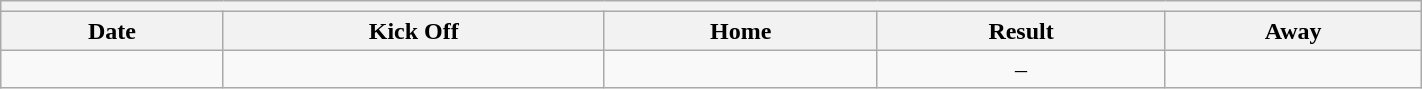<table class="wikitable collapsible collapsed" style="font-size: 100%; margin:0px;" width="75%">
<tr>
<th colspan="7" style="text-align:left;"></th>
</tr>
<tr>
<th><strong>Date</strong></th>
<th><strong>Kick Off</strong></th>
<th><strong>Home</strong></th>
<th><strong>Result</strong></th>
<th><strong>Away</strong></th>
</tr>
<tr>
<td align=center></td>
<td align=center></td>
<td align=center></td>
<td align=center>–</td>
<td align=center></td>
</tr>
</table>
